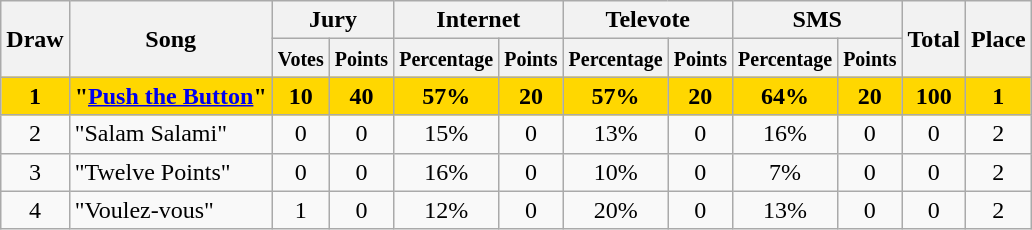<table class="sortable wikitable" style="margin: 1em auto 1em auto; text-align:center">
<tr>
<th rowspan="2">Draw</th>
<th rowspan="2">Song</th>
<th colspan="2">Jury</th>
<th colspan="2">Internet</th>
<th colspan="2">Televote</th>
<th colspan="2">SMS</th>
<th rowspan="2">Total</th>
<th rowspan="2">Place</th>
</tr>
<tr>
<th><small>Votes</small></th>
<th><small>Points</small></th>
<th><small>Percentage</small></th>
<th><small>Points</small></th>
<th><small>Percentage</small></th>
<th><small>Points</small></th>
<th><small>Percentage</small></th>
<th><small>Points</small></th>
</tr>
<tr style="font-weight:bold; background:gold;">
<td>1</td>
<td align="left">"<a href='#'>Push the Button</a>"</td>
<td>10</td>
<td>40</td>
<td>57%</td>
<td>20</td>
<td>57%</td>
<td>20</td>
<td>64%</td>
<td>20</td>
<td>100</td>
<td>1</td>
</tr>
<tr>
<td>2</td>
<td align="left">"Salam Salami" </td>
<td>0</td>
<td>0</td>
<td>15%</td>
<td>0</td>
<td>13%</td>
<td>0</td>
<td>16%</td>
<td>0</td>
<td>0</td>
<td>2</td>
</tr>
<tr>
<td>3</td>
<td align="left">"Twelve Points"</td>
<td>0</td>
<td>0</td>
<td>16%</td>
<td>0</td>
<td>10%</td>
<td>0</td>
<td>7%</td>
<td>0</td>
<td>0</td>
<td>2</td>
</tr>
<tr>
<td>4</td>
<td align="left">"Voulez-vous"</td>
<td>1</td>
<td>0</td>
<td>12%</td>
<td>0</td>
<td>20%</td>
<td>0</td>
<td>13%</td>
<td>0</td>
<td>0</td>
<td>2</td>
</tr>
</table>
